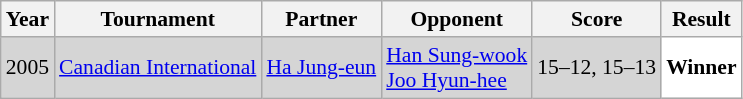<table class="sortable wikitable" style="font-size: 90%;">
<tr>
<th>Year</th>
<th>Tournament</th>
<th>Partner</th>
<th>Opponent</th>
<th>Score</th>
<th>Result</th>
</tr>
<tr style="background:#D5D5D5">
<td align="center">2005</td>
<td align="left"><a href='#'>Canadian International</a></td>
<td align="left"> <a href='#'>Ha Jung-eun</a></td>
<td align="left"> <a href='#'>Han Sung-wook</a> <br>  <a href='#'>Joo Hyun-hee</a></td>
<td align="left">15–12, 15–13</td>
<td style="text-align:left; background:white"> <strong>Winner</strong></td>
</tr>
</table>
